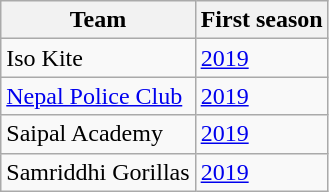<table class="wikitable">
<tr>
<th>Team</th>
<th>First season</th>
</tr>
<tr>
<td>Iso Kite</td>
<td><a href='#'>2019</a></td>
</tr>
<tr>
<td><a href='#'>Nepal Police Club</a></td>
<td><a href='#'>2019</a></td>
</tr>
<tr>
<td>Saipal Academy</td>
<td><a href='#'>2019</a></td>
</tr>
<tr>
<td>Samriddhi Gorillas</td>
<td><a href='#'>2019</a></td>
</tr>
</table>
